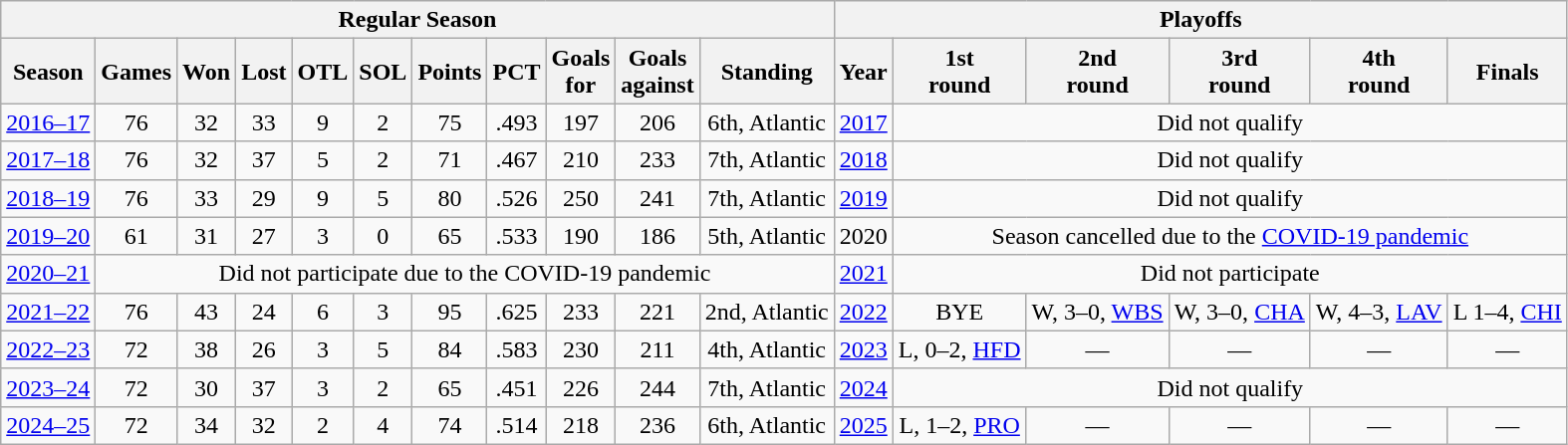<table class="wikitable" style="text-align:center; font-size:100%">
<tr>
<th colspan=11>Regular Season</th>
<th colspan=6>Playoffs</th>
</tr>
<tr>
<th>Season</th>
<th>Games</th>
<th>Won</th>
<th>Lost</th>
<th>OTL</th>
<th>SOL</th>
<th>Points</th>
<th>PCT</th>
<th>Goals<br>for</th>
<th>Goals<br>against</th>
<th>Standing</th>
<th>Year</th>
<th>1st<br>round</th>
<th>2nd<br>round</th>
<th>3rd<br>round</th>
<th>4th<br>round</th>
<th>Finals</th>
</tr>
<tr>
<td><a href='#'>2016–17</a></td>
<td>76</td>
<td>32</td>
<td>33</td>
<td>9</td>
<td>2</td>
<td>75</td>
<td>.493</td>
<td>197</td>
<td>206</td>
<td>6th, Atlantic</td>
<td><a href='#'>2017</a></td>
<td colspan="5">Did not qualify</td>
</tr>
<tr>
<td><a href='#'>2017–18</a></td>
<td>76</td>
<td>32</td>
<td>37</td>
<td>5</td>
<td>2</td>
<td>71</td>
<td>.467</td>
<td>210</td>
<td>233</td>
<td>7th, Atlantic</td>
<td><a href='#'>2018</a></td>
<td colspan="5">Did not qualify</td>
</tr>
<tr>
<td><a href='#'>2018–19</a></td>
<td>76</td>
<td>33</td>
<td>29</td>
<td>9</td>
<td>5</td>
<td>80</td>
<td>.526</td>
<td>250</td>
<td>241</td>
<td>7th, Atlantic</td>
<td><a href='#'>2019</a></td>
<td colspan="5">Did not qualify</td>
</tr>
<tr>
<td><a href='#'>2019–20</a></td>
<td>61</td>
<td>31</td>
<td>27</td>
<td>3</td>
<td>0</td>
<td>65</td>
<td>.533</td>
<td>190</td>
<td>186</td>
<td>5th, Atlantic</td>
<td>2020</td>
<td colspan="5">Season cancelled due to the <a href='#'>COVID-19 pandemic</a></td>
</tr>
<tr>
<td><a href='#'>2020–21</a></td>
<td colspan="10">Did not participate due to the COVID-19 pandemic</td>
<td><a href='#'>2021</a></td>
<td colspan="5">Did not participate</td>
</tr>
<tr>
<td><a href='#'>2021–22</a></td>
<td>76</td>
<td>43</td>
<td>24</td>
<td>6</td>
<td>3</td>
<td>95</td>
<td>.625</td>
<td>233</td>
<td>221</td>
<td>2nd, Atlantic</td>
<td><a href='#'>2022</a></td>
<td>BYE</td>
<td>W, 3–0, <a href='#'>WBS</a></td>
<td>W, 3–0, <a href='#'>CHA</a></td>
<td>W, 4–3, <a href='#'>LAV</a></td>
<td>L 1–4, <a href='#'>CHI</a></td>
</tr>
<tr>
<td><a href='#'>2022–23</a></td>
<td>72</td>
<td>38</td>
<td>26</td>
<td>3</td>
<td>5</td>
<td>84</td>
<td>.583</td>
<td>230</td>
<td>211</td>
<td>4th, Atlantic</td>
<td><a href='#'>2023</a></td>
<td>L, 0–2, <a href='#'>HFD</a></td>
<td>—</td>
<td>—</td>
<td>—</td>
<td>—</td>
</tr>
<tr>
<td><a href='#'>2023–24</a></td>
<td>72</td>
<td>30</td>
<td>37</td>
<td>3</td>
<td>2</td>
<td>65</td>
<td>.451</td>
<td>226</td>
<td>244</td>
<td>7th, Atlantic</td>
<td><a href='#'>2024</a></td>
<td colspan="5">Did not qualify</td>
</tr>
<tr>
<td><a href='#'>2024–25</a></td>
<td>72</td>
<td>34</td>
<td>32</td>
<td>2</td>
<td>4</td>
<td>74</td>
<td>.514</td>
<td>218</td>
<td>236</td>
<td>6th, Atlantic</td>
<td><a href='#'>2025</a></td>
<td>L, 1–2, <a href='#'>PRO</a></td>
<td>—</td>
<td>—</td>
<td>—</td>
<td>—</td>
</tr>
</table>
